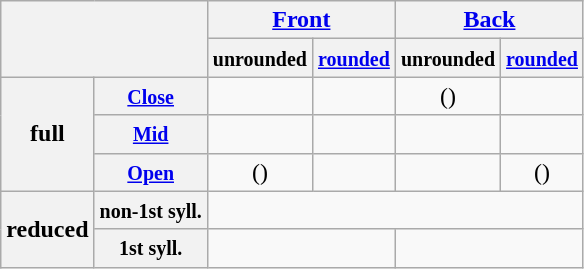<table class="wikitable" style="text-align:center">
<tr>
<th colspan="2" rowspan="2"></th>
<th colspan="2"><a href='#'>Front</a></th>
<th colspan="2"><a href='#'>Back</a></th>
</tr>
<tr>
<th><small>unrounded</small></th>
<th><small><a href='#'>rounded</a></small></th>
<th><small>unrounded</small></th>
<th><small><a href='#'>rounded</a></small></th>
</tr>
<tr>
<th rowspan="3">full</th>
<th><a href='#'><small>Close</small></a></th>
<td></td>
<td></td>
<td>()</td>
<td></td>
</tr>
<tr>
<th><a href='#'><small>Mid</small></a></th>
<td></td>
<td></td>
<td></td>
<td></td>
</tr>
<tr>
<th><a href='#'><small>Open</small></a></th>
<td>()</td>
<td></td>
<td></td>
<td>()</td>
</tr>
<tr>
<th rowspan="2">reduced</th>
<th><small>non-1st syll.</small></th>
<td colspan="4"></td>
</tr>
<tr>
<th><small>1st syll.</small></th>
<td colspan="2"></td>
<td colspan="2"></td>
</tr>
</table>
